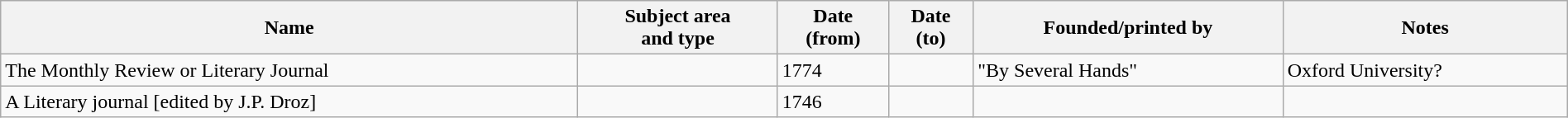<table class="wikitable sortable" width="100%">
<tr>
<th>Name</th>
<th>Subject area<br>and type</th>
<th>Date<br>(from)</th>
<th>Date<br>(to)</th>
<th>Founded/printed by</th>
<th>Notes</th>
</tr>
<tr>
<td>The Monthly Review or Literary Journal</td>
<td></td>
<td>1774</td>
<td> </td>
<td>"By Several Hands"</td>
<td>Oxford University?</td>
</tr>
<tr>
<td>A Literary journal [edited by J.P. Droz]</td>
<td> </td>
<td>1746</td>
<td> </td>
<td> </td>
<td> </td>
</tr>
</table>
